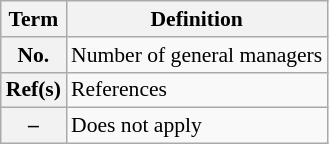<table class="wikitable" style="font-size:90%;">
<tr>
<th scope="col">Term</th>
<th scope="col">Definition</th>
</tr>
<tr>
<th scope="row">No.</th>
<td>Number of general managers</td>
</tr>
<tr>
<th scope="row">Ref(s)</th>
<td>References</td>
</tr>
<tr>
<th scope="row">–</th>
<td>Does not apply<br></td>
</tr>
</table>
